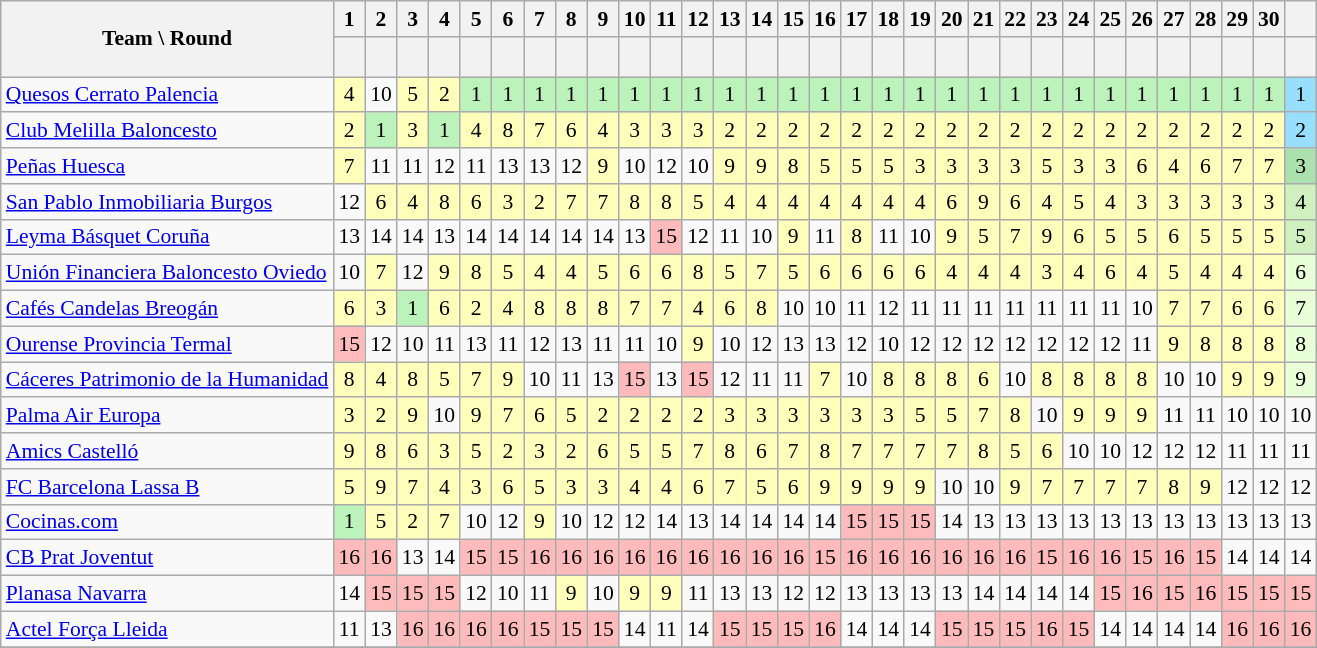<table class="wikitable sortable" style="font-size: 90%; text-align:center;">
<tr>
<th rowspan="2" style="width:170">Team \ Round</th>
<th align=center>1</th>
<th align=center>2</th>
<th align=center>3</th>
<th align=center>4</th>
<th align=center>5</th>
<th align=center>6</th>
<th align=center>7</th>
<th align=center>8</th>
<th align=center>9</th>
<th align=center>10</th>
<th align=center>11</th>
<th align=center>12</th>
<th align=center>13</th>
<th align=center>14</th>
<th align=center>15</th>
<th align=center>16</th>
<th align=center>17</th>
<th align=center>18</th>
<th align=center>19</th>
<th align=center>20</th>
<th align=center>21</th>
<th align=center>22</th>
<th align=center>23</th>
<th align=center>24</th>
<th align=center>25</th>
<th align=center>26</th>
<th align=center>27</th>
<th align=center>28</th>
<th align=center>29</th>
<th align=center>30</th>
<th align=center></th>
</tr>
<tr>
<th style="text-align:center; height:20px;"></th>
<th align=center></th>
<th align=center></th>
<th align=center></th>
<th align=center></th>
<th align=center></th>
<th align=center></th>
<th align=center></th>
<th align=center></th>
<th align=center></th>
<th align=center></th>
<th align=center></th>
<th align=center></th>
<th align=center></th>
<th align=center></th>
<th align=center></th>
<th align=center></th>
<th align=center></th>
<th align=center></th>
<th align=center></th>
<th align=center></th>
<th align=center></th>
<th align=center></th>
<th align=center></th>
<th align=center></th>
<th align=center></th>
<th align=center></th>
<th align=center></th>
<th align=center></th>
<th align=center></th>
<th align=center></th>
</tr>
<tr>
<td align=left><a href='#'>Quesos Cerrato Palencia</a></td>
<td bgcolor=#FFFFBB>4</td>
<td>10</td>
<td bgcolor=#FFFFBB>5</td>
<td bgcolor=#FFFFBB>2</td>
<td bgcolor=#BBF3BB>1</td>
<td bgcolor=#BBF3BB>1</td>
<td bgcolor=#BBF3BB>1</td>
<td bgcolor=#BBF3BB>1</td>
<td bgcolor=#BBF3BB>1</td>
<td bgcolor=#BBF3BB>1</td>
<td bgcolor=#BBF3BB>1</td>
<td bgcolor=#BBF3BB>1</td>
<td bgcolor=#BBF3BB>1</td>
<td bgcolor=#BBF3BB>1</td>
<td bgcolor=#BBF3BB>1</td>
<td bgcolor=#BBF3BB>1</td>
<td bgcolor=#BBF3BB>1</td>
<td bgcolor=#BBF3BB>1</td>
<td bgcolor=#BBF3BB>1</td>
<td bgcolor=#BBF3BB>1</td>
<td bgcolor=#BBF3BB>1</td>
<td bgcolor=#BBF3BB>1</td>
<td bgcolor=#BBF3BB>1</td>
<td bgcolor=#BBF3BB>1</td>
<td bgcolor=#BBF3BB>1</td>
<td bgcolor=#BBF3BB>1</td>
<td bgcolor=#BBF3BB>1</td>
<td bgcolor=#BBF3BB>1</td>
<td bgcolor=#BBF3BB>1</td>
<td bgcolor=#BBF3BB>1</td>
<td bgcolor=#97DEFF>1</td>
</tr>
<tr>
<td align=left><a href='#'>Club Melilla Baloncesto</a></td>
<td bgcolor=#FFFFBB>2</td>
<td bgcolor=#BBF3BB>1</td>
<td bgcolor=#FFFFBB>3</td>
<td bgcolor=#BBF3BB>1</td>
<td bgcolor=#FFFFBB>4</td>
<td bgcolor=#FFFFBB>8</td>
<td bgcolor=#FFFFBB>7</td>
<td bgcolor=#FFFFBB>6</td>
<td bgcolor=#FFFFBB>4</td>
<td bgcolor=#FFFFBB>3</td>
<td bgcolor=#FFFFBB>3</td>
<td bgcolor=#FFFFBB>3</td>
<td bgcolor=#FFFFBB>2</td>
<td bgcolor=#FFFFBB>2</td>
<td bgcolor=#FFFFBB>2</td>
<td bgcolor=#FFFFBB>2</td>
<td bgcolor=#FFFFBB>2</td>
<td bgcolor=#FFFFBB>2</td>
<td bgcolor=#FFFFBB>2</td>
<td bgcolor=#FFFFBB>2</td>
<td bgcolor=#FFFFBB>2</td>
<td bgcolor=#FFFFBB>2</td>
<td bgcolor=#FFFFBB>2</td>
<td bgcolor=#FFFFBB>2</td>
<td bgcolor=#FFFFBB>2</td>
<td bgcolor=#FFFFBB>2</td>
<td bgcolor=#FFFFBB>2</td>
<td bgcolor=#FFFFBB>2</td>
<td bgcolor=#FFFFBB>2</td>
<td bgcolor=#FFFFBB>2</td>
<td bgcolor=#97DEFF>2</td>
</tr>
<tr>
<td align=left><a href='#'>Peñas Huesca</a></td>
<td bgcolor=#FFFFBB>7</td>
<td>11</td>
<td>11</td>
<td>12</td>
<td>11</td>
<td>13</td>
<td>13</td>
<td>12</td>
<td bgcolor=#FFFFBB>9</td>
<td>10</td>
<td>12</td>
<td>10</td>
<td bgcolor=#FFFFBB>9</td>
<td bgcolor=#FFFFBB>9</td>
<td bgcolor=#FFFFBB>8</td>
<td bgcolor=#FFFFBB>5</td>
<td bgcolor=#FFFFBB>5</td>
<td bgcolor=#FFFFBB>5</td>
<td bgcolor=#FFFFBB>3</td>
<td bgcolor=#FFFFBB>3</td>
<td bgcolor=#FFFFBB>3</td>
<td bgcolor=#FFFFBB>3</td>
<td bgcolor=#FFFFBB>5</td>
<td bgcolor=#FFFFBB>3</td>
<td bgcolor=#FFFFBB>3</td>
<td bgcolor=#FFFFBB>6</td>
<td bgcolor=#FFFFBB>4</td>
<td bgcolor=#FFFFBB>6</td>
<td bgcolor=#FFFFBB>7</td>
<td bgcolor=#FFFFBB>7</td>
<td bgcolor=#ACE1AF>3</td>
</tr>
<tr>
<td align=left><a href='#'>San Pablo Inmobiliaria Burgos</a></td>
<td>12</td>
<td bgcolor=#FFFFBB>6</td>
<td bgcolor=#FFFFBB>4</td>
<td bgcolor=#FFFFBB>8</td>
<td bgcolor=#FFFFBB>6</td>
<td bgcolor=#FFFFBB>3</td>
<td bgcolor=#FFFFBB>2</td>
<td bgcolor=#FFFFBB>7</td>
<td bgcolor=#FFFFBB>7</td>
<td bgcolor=#FFFFBB>8</td>
<td bgcolor=#FFFFBB>8</td>
<td bgcolor=#FFFFBB>5</td>
<td bgcolor=#FFFFBB>4</td>
<td bgcolor=#FFFFBB>4</td>
<td bgcolor=#FFFFBB>4</td>
<td bgcolor=#FFFFBB>4</td>
<td bgcolor=#FFFFBB>4</td>
<td bgcolor=#FFFFBB>4</td>
<td bgcolor=#FFFFBB>4</td>
<td bgcolor=#FFFFBB>6</td>
<td bgcolor=#FFFFBB>9</td>
<td bgcolor=#FFFFBB>6</td>
<td bgcolor=#FFFFBB>4</td>
<td bgcolor=#FFFFBB>5</td>
<td bgcolor=#FFFFBB>4</td>
<td bgcolor=#FFFFBB>3</td>
<td bgcolor=#FFFFBB>3</td>
<td bgcolor=#FFFFBB>3</td>
<td bgcolor=#FFFFBB>3</td>
<td bgcolor=#FFFFBB>3</td>
<td bgcolor=#D0F0C0>4</td>
</tr>
<tr>
<td align=left><a href='#'>Leyma Básquet Coruña</a></td>
<td>13</td>
<td>14</td>
<td>14</td>
<td>13</td>
<td>14</td>
<td>14</td>
<td>14</td>
<td>14</td>
<td>14</td>
<td>13</td>
<td bgcolor=#FFBBBB>15</td>
<td>12</td>
<td>11</td>
<td>10</td>
<td bgcolor=#FFFFBB>9</td>
<td>11</td>
<td bgcolor=#FFFFBB>8</td>
<td>11</td>
<td>10</td>
<td bgcolor=#FFFFBB>9</td>
<td bgcolor=#FFFFBB>5</td>
<td bgcolor=#FFFFBB>7</td>
<td bgcolor=#FFFFBB>9</td>
<td bgcolor=#FFFFBB>6</td>
<td bgcolor=#FFFFBB>5</td>
<td bgcolor=#FFFFBB>5</td>
<td bgcolor=#FFFFBB>6</td>
<td bgcolor=#FFFFBB>5</td>
<td bgcolor=#FFFFBB>5</td>
<td bgcolor=#FFFFBB>5</td>
<td bgcolor=#D0F0C0>5</td>
</tr>
<tr>
<td align=left><a href='#'>Unión Financiera Baloncesto Oviedo</a></td>
<td>10</td>
<td bgcolor=#FFFFBB>7</td>
<td>12</td>
<td bgcolor=#FFFFBB>9</td>
<td bgcolor=#FFFFBB>8</td>
<td bgcolor=#FFFFBB>5</td>
<td bgcolor=#FFFFBB>4</td>
<td bgcolor=#FFFFBB>4</td>
<td bgcolor=#FFFFBB>5</td>
<td bgcolor=#FFFFBB>6</td>
<td bgcolor=#FFFFBB>6</td>
<td bgcolor=#FFFFBB>8</td>
<td bgcolor=#FFFFBB>5</td>
<td bgcolor=#FFFFBB>7</td>
<td bgcolor=#FFFFBB>5</td>
<td bgcolor=#FFFFBB>6</td>
<td bgcolor=#FFFFBB>6</td>
<td bgcolor=#FFFFBB>6</td>
<td bgcolor=#FFFFBB>6</td>
<td bgcolor=#FFFFBB>4</td>
<td bgcolor=#FFFFBB>4</td>
<td bgcolor=#FFFFBB>4</td>
<td bgcolor=#FFFFBB>3</td>
<td bgcolor=#FFFFBB>4</td>
<td bgcolor=#FFFFBB>6</td>
<td bgcolor=#FFFFBB>4</td>
<td bgcolor=#FFFFBB>5</td>
<td bgcolor=#FFFFBB>4</td>
<td bgcolor=#FFFFBB>4</td>
<td bgcolor=#FFFFBB>4</td>
<td bgcolor=#E8FFD8>6</td>
</tr>
<tr>
<td align=left><a href='#'>Cafés Candelas Breogán</a></td>
<td bgcolor=#FFFFBB>6</td>
<td bgcolor=#FFFFBB>3</td>
<td bgcolor=#BBF3BB>1</td>
<td bgcolor=#FFFFBB>6</td>
<td bgcolor=#FFFFBB>2</td>
<td bgcolor=#FFFFBB>4</td>
<td bgcolor=#FFFFBB>8</td>
<td bgcolor=#FFFFBB>8</td>
<td bgcolor=#FFFFBB>8</td>
<td bgcolor=#FFFFBB>7</td>
<td bgcolor=#FFFFBB>7</td>
<td bgcolor=#FFFFBB>4</td>
<td bgcolor=#FFFFBB>6</td>
<td bgcolor=#FFFFBB>8</td>
<td>10</td>
<td>10</td>
<td>11</td>
<td>12</td>
<td>11</td>
<td>11</td>
<td>11</td>
<td>11</td>
<td>11</td>
<td>11</td>
<td>11</td>
<td>10</td>
<td bgcolor=#FFFFBB>7</td>
<td bgcolor=#FFFFBB>7</td>
<td bgcolor=#FFFFBB>6</td>
<td bgcolor=#FFFFBB>6</td>
<td bgcolor=#E8FFD8>7</td>
</tr>
<tr>
<td align=left><a href='#'>Ourense Provincia Termal</a></td>
<td bgcolor=#FFBBBB>15</td>
<td>12</td>
<td>10</td>
<td>11</td>
<td>13</td>
<td>11</td>
<td>12</td>
<td>13</td>
<td>11</td>
<td>11</td>
<td>10</td>
<td bgcolor=#FFFFBB>9</td>
<td>10</td>
<td>12</td>
<td>13</td>
<td>13</td>
<td>12</td>
<td>10</td>
<td>12</td>
<td>12</td>
<td>12</td>
<td>12</td>
<td>12</td>
<td>12</td>
<td>12</td>
<td>11</td>
<td bgcolor=#FFFFBB>9</td>
<td bgcolor=#FFFFBB>8</td>
<td bgcolor=#FFFFBB>8</td>
<td bgcolor=#FFFFBB>8</td>
<td bgcolor=#E8FFD8>8</td>
</tr>
<tr>
<td align=left><a href='#'>Cáceres Patrimonio de la Humanidad</a></td>
<td bgcolor=#FFFFBB>8</td>
<td bgcolor=#FFFFBB>4</td>
<td bgcolor=#FFFFBB>8</td>
<td bgcolor=#FFFFBB>5</td>
<td bgcolor=#FFFFBB>7</td>
<td bgcolor=#FFFFBB>9</td>
<td>10</td>
<td>11</td>
<td>13</td>
<td bgcolor=#FFBBBB>15</td>
<td>13</td>
<td bgcolor=#FFBBBB>15</td>
<td>12</td>
<td>11</td>
<td>11</td>
<td bgcolor=#FFFFBB>7</td>
<td>10</td>
<td bgcolor=#FFFFBB>8</td>
<td bgcolor=#FFFFBB>8</td>
<td bgcolor=#FFFFBB>8</td>
<td bgcolor=#FFFFBB>6</td>
<td>10</td>
<td bgcolor=#FFFFBB>8</td>
<td bgcolor=#FFFFBB>8</td>
<td bgcolor=#FFFFBB>8</td>
<td bgcolor=#FFFFBB>8</td>
<td>10</td>
<td>10</td>
<td bgcolor=#FFFFBB>9</td>
<td bgcolor=#FFFFBB>9</td>
<td bgcolor=#E8FFD8>9</td>
</tr>
<tr>
<td align=left><a href='#'>Palma Air Europa</a></td>
<td bgcolor=#FFFFBB>3</td>
<td bgcolor=#FFFFBB>2</td>
<td bgcolor=#FFFFBB>9</td>
<td>10</td>
<td bgcolor=#FFFFBB>9</td>
<td bgcolor=#FFFFBB>7</td>
<td bgcolor=#FFFFBB>6</td>
<td bgcolor=#FFFFBB>5</td>
<td bgcolor=#FFFFBB>2</td>
<td bgcolor=#FFFFBB>2</td>
<td bgcolor=#FFFFBB>2</td>
<td bgcolor=#FFFFBB>2</td>
<td bgcolor=#FFFFBB>3</td>
<td bgcolor=#FFFFBB>3</td>
<td bgcolor=#FFFFBB>3</td>
<td bgcolor=#FFFFBB>3</td>
<td bgcolor=#FFFFBB>3</td>
<td bgcolor=#FFFFBB>3</td>
<td bgcolor=#FFFFBB>5</td>
<td bgcolor=#FFFFBB>5</td>
<td bgcolor=#FFFFBB>7</td>
<td bgcolor=#FFFFBB>8</td>
<td>10</td>
<td bgcolor=#FFFFBB>9</td>
<td bgcolor=#FFFFBB>9</td>
<td bgcolor=#FFFFBB>9</td>
<td>11</td>
<td>11</td>
<td>10</td>
<td>10</td>
<td>10</td>
</tr>
<tr>
<td align=left><a href='#'>Amics Castelló</a></td>
<td bgcolor=#FFFFBB>9</td>
<td bgcolor=#FFFFBB>8</td>
<td bgcolor=#FFFFBB>6</td>
<td bgcolor=#FFFFBB>3</td>
<td bgcolor=#FFFFBB>5</td>
<td bgcolor=#FFFFBB>2</td>
<td bgcolor=#FFFFBB>3</td>
<td bgcolor=#FFFFBB>2</td>
<td bgcolor=#FFFFBB>6</td>
<td bgcolor=#FFFFBB>5</td>
<td bgcolor=#FFFFBB>5</td>
<td bgcolor=#FFFFBB>7</td>
<td bgcolor=#FFFFBB>8</td>
<td bgcolor=#FFFFBB>6</td>
<td bgcolor=#FFFFBB>7</td>
<td bgcolor=#FFFFBB>8</td>
<td bgcolor=#FFFFBB>7</td>
<td bgcolor=#FFFFBB>7</td>
<td bgcolor=#FFFFBB>7</td>
<td bgcolor=#FFFFBB>7</td>
<td bgcolor=#FFFFBB>8</td>
<td bgcolor=#FFFFBB>5</td>
<td bgcolor=#FFFFBB>6</td>
<td>10</td>
<td>10</td>
<td>12</td>
<td>12</td>
<td>12</td>
<td>11</td>
<td>11</td>
<td>11</td>
</tr>
<tr>
<td align=left><a href='#'>FC Barcelona Lassa B</a></td>
<td bgcolor=#FFFFBB>5</td>
<td bgcolor=#FFFFBB>9</td>
<td bgcolor=#FFFFBB>7</td>
<td bgcolor=#FFFFBB>4</td>
<td bgcolor=#FFFFBB>3</td>
<td bgcolor=#FFFFBB>6</td>
<td bgcolor=#FFFFBB>5</td>
<td bgcolor=#FFFFBB>3</td>
<td bgcolor=#FFFFBB>3</td>
<td bgcolor=#FFFFBB>4</td>
<td bgcolor=#FFFFBB>4</td>
<td bgcolor=#FFFFBB>6</td>
<td bgcolor=#FFFFBB>7</td>
<td bgcolor=#FFFFBB>5</td>
<td bgcolor=#FFFFBB>6</td>
<td bgcolor=#FFFFBB>9</td>
<td bgcolor=#FFFFBB>9</td>
<td bgcolor=#FFFFBB>9</td>
<td bgcolor=#FFFFBB>9</td>
<td>10</td>
<td>10</td>
<td bgcolor=#FFFFBB>9</td>
<td bgcolor=#FFFFBB>7</td>
<td bgcolor=#FFFFBB>7</td>
<td bgcolor=#FFFFBB>7</td>
<td bgcolor=#FFFFBB>7</td>
<td bgcolor=#FFFFBB>8</td>
<td bgcolor=#FFFFBB>9</td>
<td>12</td>
<td>12</td>
<td>12</td>
</tr>
<tr>
<td align=left><a href='#'>Cocinas.com</a></td>
<td bgcolor=#BBF3BB>1</td>
<td bgcolor=#FFFFBB>5</td>
<td bgcolor=#FFFFBB>2</td>
<td bgcolor=#FFFFBB>7</td>
<td>10</td>
<td>12</td>
<td bgcolor=#FFFFBB>9</td>
<td>10</td>
<td>12</td>
<td>12</td>
<td>14</td>
<td>13</td>
<td>14</td>
<td>14</td>
<td>14</td>
<td>14</td>
<td bgcolor=#FFBBBB>15</td>
<td bgcolor=#FFBBBB>15</td>
<td bgcolor=#FFBBBB>15</td>
<td>14</td>
<td>13</td>
<td>13</td>
<td>13</td>
<td>13</td>
<td>13</td>
<td>13</td>
<td>13</td>
<td>13</td>
<td>13</td>
<td>13</td>
<td>13</td>
</tr>
<tr>
<td align=left><a href='#'>CB Prat Joventut</a></td>
<td bgcolor=#FFBBBB>16</td>
<td bgcolor=#FFBBBB>16</td>
<td>13</td>
<td>14</td>
<td bgcolor=#FFBBBB>15</td>
<td bgcolor=#FFBBBB>15</td>
<td bgcolor=#FFBBBB>16</td>
<td bgcolor=#FFBBBB>16</td>
<td bgcolor=#FFBBBB>16</td>
<td bgcolor=#FFBBBB>16</td>
<td bgcolor=#FFBBBB>16</td>
<td bgcolor=#FFBBBB>16</td>
<td bgcolor=#FFBBBB>16</td>
<td bgcolor=#FFBBBB>16</td>
<td bgcolor=#FFBBBB>16</td>
<td bgcolor=#FFBBBB>15</td>
<td bgcolor=#FFBBBB>16</td>
<td bgcolor=#FFBBBB>16</td>
<td bgcolor=#FFBBBB>16</td>
<td bgcolor=#FFBBBB>16</td>
<td bgcolor=#FFBBBB>16</td>
<td bgcolor=#FFBBBB>16</td>
<td bgcolor=#FFBBBB>15</td>
<td bgcolor=#FFBBBB>16</td>
<td bgcolor=#FFBBBB>16</td>
<td bgcolor=#FFBBBB>15</td>
<td bgcolor=#FFBBBB>16</td>
<td bgcolor=#FFBBBB>15</td>
<td>14</td>
<td>14</td>
<td>14</td>
</tr>
<tr>
<td align=left><a href='#'>Planasa Navarra</a></td>
<td>14</td>
<td bgcolor=#FFBBBB>15</td>
<td bgcolor=#FFBBBB>15</td>
<td bgcolor=#FFBBBB>15</td>
<td>12</td>
<td>10</td>
<td>11</td>
<td bgcolor=#FFFFBB>9</td>
<td>10</td>
<td bgcolor=#FFFFBB>9</td>
<td bgcolor=#FFFFBB>9</td>
<td>11</td>
<td>13</td>
<td>13</td>
<td>12</td>
<td>12</td>
<td>13</td>
<td>13</td>
<td>13</td>
<td>13</td>
<td>14</td>
<td>14</td>
<td>14</td>
<td>14</td>
<td bgcolor=#FFBBBB>15</td>
<td bgcolor=#FFBBBB>16</td>
<td bgcolor=#FFBBBB>15</td>
<td bgcolor=#FFBBBB>16</td>
<td bgcolor=#FFBBBB>15</td>
<td bgcolor=#FFBBBB>15</td>
<td bgcolor=#FFBBBB>15</td>
</tr>
<tr>
<td align=left><a href='#'>Actel Força Lleida</a></td>
<td>11</td>
<td>13</td>
<td bgcolor=#FFBBBB>16</td>
<td bgcolor=#FFBBBB>16</td>
<td bgcolor=#FFBBBB>16</td>
<td bgcolor=#FFBBBB>16</td>
<td bgcolor=#FFBBBB>15</td>
<td bgcolor=#FFBBBB>15</td>
<td bgcolor=#FFBBBB>15</td>
<td>14</td>
<td>11</td>
<td>14</td>
<td bgcolor=#FFBBBB>15</td>
<td bgcolor=#FFBBBB>15</td>
<td bgcolor=#FFBBBB>15</td>
<td bgcolor=#FFBBBB>16</td>
<td>14</td>
<td>14</td>
<td>14</td>
<td bgcolor=#FFBBBB>15</td>
<td bgcolor=#FFBBBB>15</td>
<td bgcolor=#FFBBBB>15</td>
<td bgcolor=#FFBBBB>16</td>
<td bgcolor=#FFBBBB>15</td>
<td>14</td>
<td>14</td>
<td>14</td>
<td>14</td>
<td bgcolor=#FFBBBB>16</td>
<td bgcolor=#FFBBBB>16</td>
<td bgcolor=#FFBBBB>16</td>
</tr>
<tr>
</tr>
</table>
